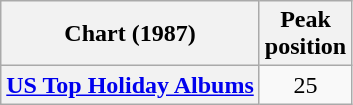<table class="wikitable plainrowheaders" style="text-align:center;">
<tr>
<th>Chart (1987)</th>
<th>Peak<br>position</th>
</tr>
<tr>
<th scope="row"><a href='#'>US Top Holiday Albums</a></th>
<td>25</td>
</tr>
</table>
